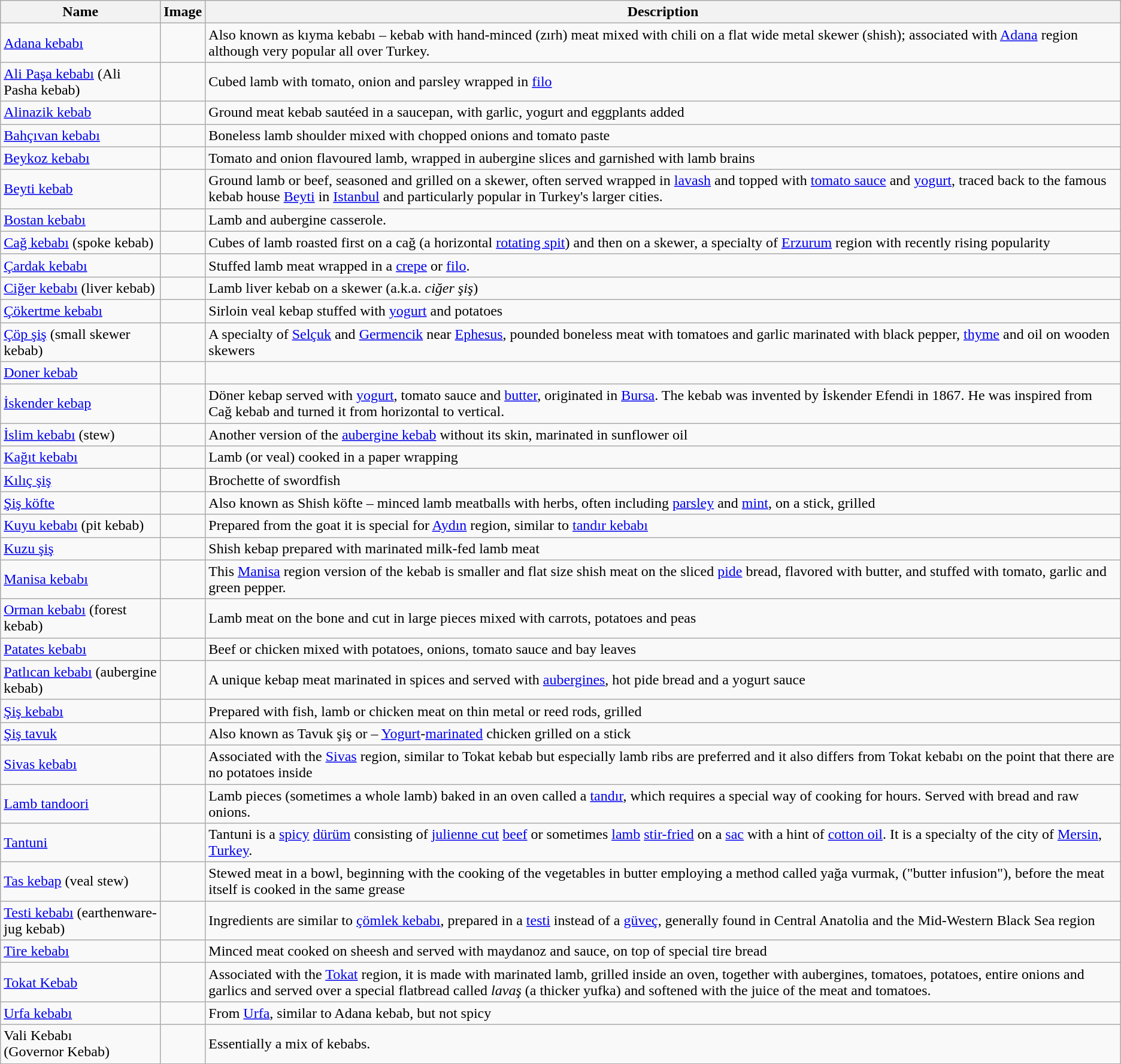<table class="wikitable sortable">
<tr>
<th>Name</th>
<th class="unsortable">Image</th>
<th>Description</th>
</tr>
<tr>
<td><a href='#'>Adana kebabı</a></td>
<td></td>
<td>Also known as kıyma kebabı – kebab with hand-minced (zırh) meat mixed with chili on a flat wide metal skewer (shish); associated with <a href='#'>Adana</a> region although very popular all over Turkey.</td>
</tr>
<tr>
<td><a href='#'>Ali Paşa kebabı</a> (Ali Pasha kebab)</td>
<td></td>
<td>Cubed lamb with tomato, onion and parsley wrapped in <a href='#'>filo</a></td>
</tr>
<tr>
<td><a href='#'>Alinazik kebab</a></td>
<td></td>
<td>Ground meat kebab sautéed in a saucepan, with garlic, yogurt and eggplants added</td>
</tr>
<tr>
<td><a href='#'>Bahçıvan kebabı</a></td>
<td></td>
<td>Boneless lamb shoulder mixed with chopped onions and tomato paste</td>
</tr>
<tr>
<td><a href='#'>Beykoz kebabı</a></td>
<td></td>
<td>Tomato and onion flavoured lamb, wrapped in aubergine slices and garnished with lamb brains</td>
</tr>
<tr>
<td><a href='#'>Beyti kebab</a></td>
<td></td>
<td>Ground lamb or beef, seasoned and grilled on a skewer, often served wrapped in <a href='#'>lavash</a> and topped with <a href='#'>tomato sauce</a> and <a href='#'>yogurt</a>, traced back to the famous kebab house <a href='#'>Beyti</a> in <a href='#'>Istanbul</a> and particularly popular in Turkey's larger cities.</td>
</tr>
<tr>
<td><a href='#'>Bostan kebabı</a></td>
<td></td>
<td>Lamb and aubergine casserole.</td>
</tr>
<tr>
<td><a href='#'>Cağ kebabı</a> (spoke kebab)</td>
<td></td>
<td>Cubes of lamb roasted first on a cağ (a horizontal <a href='#'>rotating spit</a>) and then on a skewer, a specialty of <a href='#'>Erzurum</a> region with recently rising popularity</td>
</tr>
<tr>
<td><a href='#'>Çardak kebabı</a></td>
<td></td>
<td>Stuffed lamb meat wrapped in a <a href='#'>crepe</a> or <a href='#'>filo</a>.</td>
</tr>
<tr>
<td><a href='#'>Ciğer kebabı</a> (liver kebab)</td>
<td></td>
<td>Lamb liver kebab on a skewer (a.k.a. <em>ciğer şiş</em>)</td>
</tr>
<tr>
<td><a href='#'>Çökertme kebabı</a></td>
<td></td>
<td>Sirloin veal kebap stuffed with <a href='#'>yogurt</a> and potatoes</td>
</tr>
<tr>
<td><a href='#'>Çöp şiş</a> (small skewer kebab)</td>
<td></td>
<td>A specialty of <a href='#'>Selçuk</a> and <a href='#'>Germencik</a> near <a href='#'>Ephesus</a>, pounded boneless meat with tomatoes and garlic marinated with black pepper, <a href='#'>thyme</a> and oil on wooden skewers</td>
</tr>
<tr>
<td><a href='#'>Doner kebab</a></td>
<td></td>
</tr>
<tr>
<td><a href='#'>İskender kebap</a></td>
<td></td>
<td>Döner kebap served with <a href='#'>yogurt</a>, tomato sauce and <a href='#'>butter</a>, originated in <a href='#'>Bursa</a>. The kebab was invented by İskender Efendi in 1867. He was inspired from Cağ kebab and turned it from horizontal to vertical.</td>
</tr>
<tr>
<td><a href='#'>İslim kebabı</a> (stew)</td>
<td></td>
<td>Another version of the <a href='#'>aubergine kebab</a> without its skin, marinated in sunflower oil</td>
</tr>
<tr>
<td><a href='#'>Kağıt kebabı</a></td>
<td></td>
<td>Lamb (or veal) cooked in a paper wrapping</td>
</tr>
<tr>
<td><a href='#'>Kılıç şiş</a></td>
<td></td>
<td>Brochette of swordfish</td>
</tr>
<tr>
<td><a href='#'>Şiş köfte</a></td>
<td></td>
<td>Also known as Shish köfte – minced lamb meatballs with herbs, often including <a href='#'>parsley</a> and <a href='#'>mint</a>, on a stick, grilled</td>
</tr>
<tr>
<td><a href='#'>Kuyu kebabı</a> (pit kebab)</td>
<td></td>
<td>Prepared from the goat it is special for <a href='#'>Aydın</a> region, similar to <a href='#'>tandır kebabı</a></td>
</tr>
<tr>
<td><a href='#'>Kuzu şiş</a></td>
<td></td>
<td>Shish kebap prepared with marinated milk-fed lamb meat</td>
</tr>
<tr>
<td><a href='#'>Manisa kebabı</a></td>
<td></td>
<td>This <a href='#'>Manisa</a> region version of the kebab is smaller and flat size shish meat on the sliced <a href='#'>pide</a> bread, flavored with butter, and stuffed with tomato, garlic and green pepper.</td>
</tr>
<tr>
<td><a href='#'>Orman kebabı</a> (forest kebab)</td>
<td></td>
<td>Lamb meat on the bone and cut in large pieces mixed with carrots, potatoes and peas</td>
</tr>
<tr>
<td><a href='#'>Patates kebabı</a></td>
<td></td>
<td>Beef or chicken mixed with potatoes, onions, tomato sauce and bay leaves</td>
</tr>
<tr>
<td><a href='#'>Patlıcan kebabı</a> (aubergine kebab)</td>
<td></td>
<td>A unique kebap meat marinated in spices and served with <a href='#'>aubergines</a>, hot pide bread and a yogurt sauce</td>
</tr>
<tr>
<td><a href='#'>Şiş kebabı</a></td>
<td></td>
<td>Prepared with fish, lamb or chicken meat on thin metal or reed rods, grilled</td>
</tr>
<tr>
<td><a href='#'>Şiş tavuk</a></td>
<td></td>
<td>Also known as Tavuk şiş or – <a href='#'>Yogurt</a>-<a href='#'>marinated</a> chicken grilled on a stick</td>
</tr>
<tr>
<td><a href='#'>Sivas kebabı</a></td>
<td></td>
<td>Associated with the <a href='#'>Sivas</a> region, similar to Tokat kebab but especially lamb ribs are preferred and it also differs from Tokat kebabı on the point that there are no potatoes inside</td>
</tr>
<tr>
<td><a href='#'>Lamb tandoori</a></td>
<td></td>
<td>Lamb pieces (sometimes a whole lamb) baked in an oven called a <a href='#'>tandır</a>, which requires a special way of cooking for hours. Served with bread and raw onions.</td>
</tr>
<tr>
<td><a href='#'>Tantuni</a></td>
<td></td>
<td>Tantuni is a <a href='#'>spicy</a> <a href='#'>dürüm</a> consisting of <a href='#'>julienne cut</a> <a href='#'>beef</a> or sometimes <a href='#'>lamb</a> <a href='#'>stir-fried</a> on a <a href='#'>sac</a> with a hint of <a href='#'>cotton oil</a>. It is a specialty of the city of <a href='#'>Mersin</a>, <a href='#'>Turkey</a>.</td>
</tr>
<tr>
<td><a href='#'>Tas kebap</a> (veal stew)</td>
<td></td>
<td>Stewed meat in a bowl, beginning with the cooking of the vegetables in butter employing a method called yağa vurmak, ("butter infusion"), before the meat itself is cooked in the same grease</td>
</tr>
<tr>
<td><a href='#'>Testi kebabı</a> (earthenware-jug kebab)</td>
<td></td>
<td>Ingredients are similar to <a href='#'>çömlek kebabı</a>, prepared in a <a href='#'>testi</a> instead of a <a href='#'>güveç</a>, generally found in Central Anatolia and the Mid-Western Black Sea region</td>
</tr>
<tr>
<td><a href='#'>Tire kebabı</a></td>
<td></td>
<td>Minced meat cooked on sheesh and served with maydanoz and sauce, on top of special tire bread</td>
</tr>
<tr>
<td><a href='#'>Tokat Kebab</a></td>
<td></td>
<td>Associated with the <a href='#'>Tokat</a> region, it is made with marinated lamb, grilled inside an oven, together with aubergines, tomatoes, potatoes, entire onions and garlics and served over a special flatbread called <em>lavaş</em> (a thicker yufka) and softened with the juice of the meat and tomatoes.</td>
</tr>
<tr>
<td><a href='#'>Urfa kebabı</a></td>
<td></td>
<td>From <a href='#'>Urfa</a>, similar to Adana kebab, but not spicy</td>
</tr>
<tr>
<td>Vali Kebabı<br>(Governor Kebab)</td>
<td></td>
<td>Essentially a mix of kebabs.</td>
</tr>
</table>
